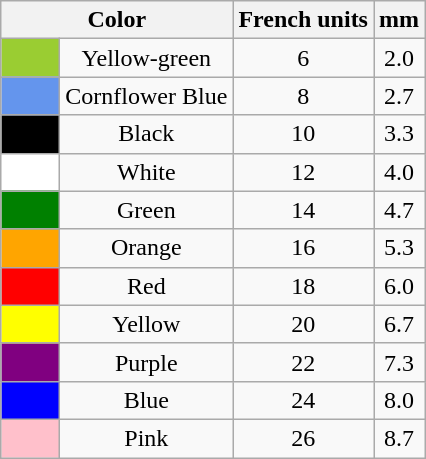<table class="wikitable sortable" style="text-align:center;">
<tr>
<th colspan="2" scope="col" class="unsortable">Color</th>
<th scope="col" style="text-align:center;">French units</th>
<th scope="col" style="text-align:center;">mm</th>
</tr>
<tr>
<td style="background:yellowgreen;">        </td>
<td>Yellow-green</td>
<td>6</td>
<td>2.0</td>
</tr>
<tr>
<td style="background:cornflowerBlue;"></td>
<td>Cornflower Blue</td>
<td>8</td>
<td>2.7</td>
</tr>
<tr>
<td style="background:black;"></td>
<td>Black</td>
<td>10</td>
<td>3.3</td>
</tr>
<tr>
<td style="background:white;"></td>
<td>White</td>
<td>12</td>
<td>4.0</td>
</tr>
<tr>
<td style="background:green;"></td>
<td>Green</td>
<td>14</td>
<td>4.7</td>
</tr>
<tr>
<td style="background:orange;"></td>
<td>Orange</td>
<td>16</td>
<td>5.3</td>
</tr>
<tr>
<td style="background:red;"></td>
<td>Red</td>
<td>18</td>
<td>6.0</td>
</tr>
<tr>
<td style="background:yellow;"></td>
<td>Yellow</td>
<td>20</td>
<td>6.7</td>
</tr>
<tr>
<td style="background:purple;"></td>
<td>Purple</td>
<td>22</td>
<td>7.3</td>
</tr>
<tr>
<td style="background:blue;"></td>
<td>Blue</td>
<td>24</td>
<td>8.0</td>
</tr>
<tr>
<td style="background:pink;"></td>
<td>Pink</td>
<td>26</td>
<td>8.7</td>
</tr>
</table>
